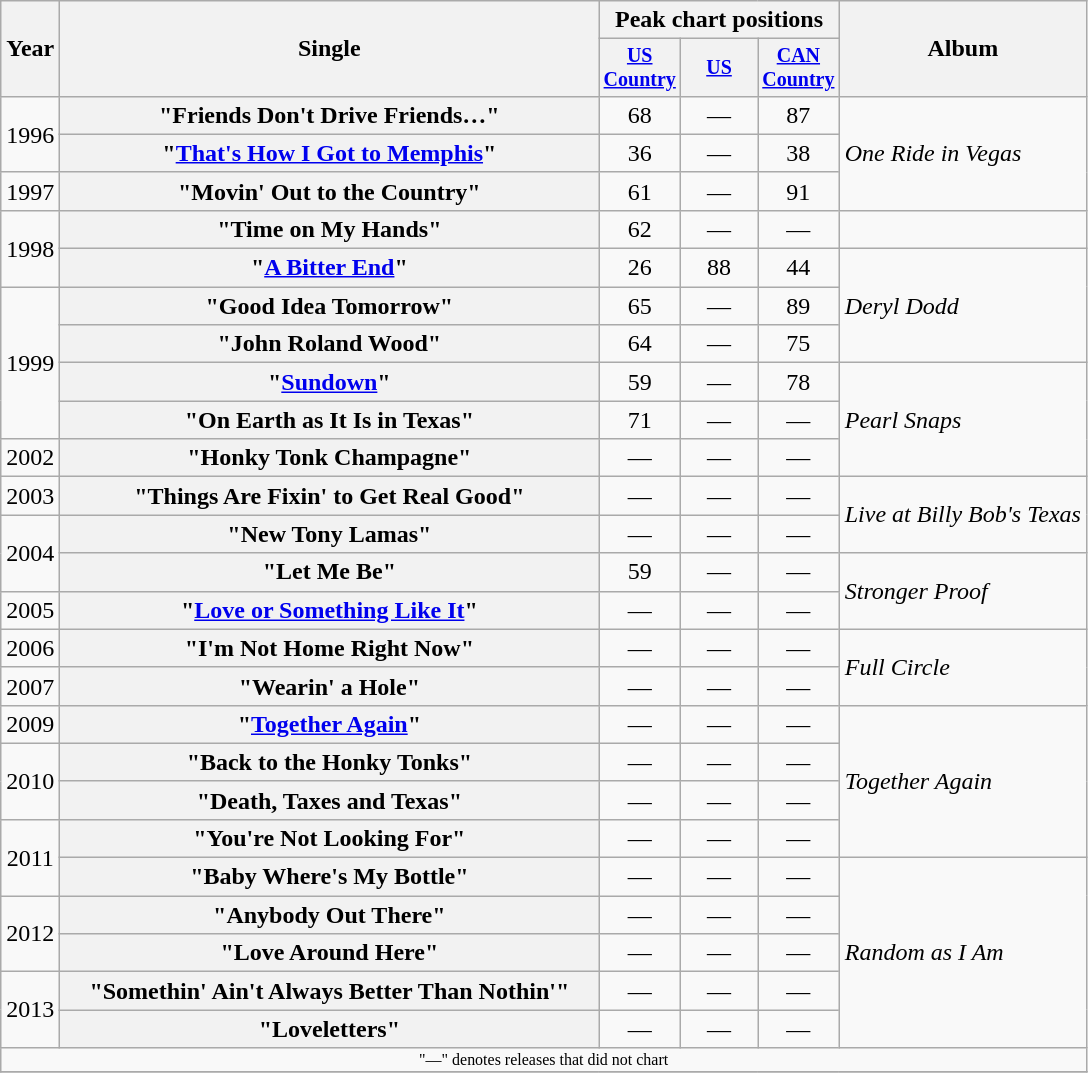<table class="wikitable plainrowheaders" style="text-align:center;">
<tr>
<th rowspan="2">Year</th>
<th rowspan="2" style="width:22em;">Single</th>
<th colspan="3">Peak chart positions</th>
<th rowspan="2">Album</th>
</tr>
<tr style="font-size:smaller;">
<th width="45"><a href='#'>US Country</a></th>
<th width="45"><a href='#'>US</a></th>
<th width="45"><a href='#'>CAN Country</a></th>
</tr>
<tr>
<td rowspan="2">1996</td>
<th scope="row">"Friends Don't Drive Friends…"</th>
<td>68</td>
<td>—</td>
<td>87</td>
<td align="left" rowspan="3"><em>One Ride in Vegas</em></td>
</tr>
<tr>
<th scope="row">"<a href='#'>That's How I Got to Memphis</a>"</th>
<td>36</td>
<td>—</td>
<td>38</td>
</tr>
<tr>
<td>1997</td>
<th scope="row">"Movin' Out to the Country"</th>
<td>61</td>
<td>—</td>
<td>91</td>
</tr>
<tr>
<td rowspan="2">1998</td>
<th scope="row">"Time on My Hands"</th>
<td>62</td>
<td>—</td>
<td>—</td>
<td></td>
</tr>
<tr>
<th scope="row">"<a href='#'>A Bitter End</a>"</th>
<td>26</td>
<td>88</td>
<td>44</td>
<td align="left" rowspan="3"><em>Deryl Dodd</em></td>
</tr>
<tr>
<td rowspan="4">1999</td>
<th scope="row">"Good Idea Tomorrow"</th>
<td>65</td>
<td>—</td>
<td>89</td>
</tr>
<tr>
<th scope="row">"John Roland Wood"</th>
<td>64</td>
<td>—</td>
<td>75</td>
</tr>
<tr>
<th scope="row">"<a href='#'>Sundown</a>"</th>
<td>59</td>
<td>—</td>
<td>78</td>
<td align="left" rowspan="3"><em>Pearl Snaps</em></td>
</tr>
<tr>
<th scope="row">"On Earth as It Is in Texas"</th>
<td>71</td>
<td>—</td>
<td>—</td>
</tr>
<tr>
<td>2002</td>
<th scope="row">"Honky Tonk Champagne"</th>
<td>—</td>
<td>—</td>
<td>—</td>
</tr>
<tr>
<td>2003</td>
<th scope="row">"Things Are Fixin' to Get Real Good"</th>
<td>—</td>
<td>—</td>
<td>—</td>
<td align="left" rowspan="2"><em>Live at Billy Bob's Texas</em></td>
</tr>
<tr>
<td rowspan="2">2004</td>
<th scope="row">"New Tony Lamas"</th>
<td>—</td>
<td>—</td>
<td>—</td>
</tr>
<tr>
<th scope="row">"Let Me Be"</th>
<td>59</td>
<td>—</td>
<td>—</td>
<td align="left" rowspan="2"><em>Stronger Proof</em></td>
</tr>
<tr>
<td>2005</td>
<th scope="row">"<a href='#'>Love or Something Like It</a>"</th>
<td>—</td>
<td>—</td>
<td>—</td>
</tr>
<tr>
<td>2006</td>
<th scope="row">"I'm Not Home Right Now"</th>
<td>—</td>
<td>—</td>
<td>—</td>
<td align="left" rowspan="2"><em>Full Circle</em></td>
</tr>
<tr>
<td>2007</td>
<th scope="row">"Wearin' a Hole"</th>
<td>—</td>
<td>—</td>
<td>—</td>
</tr>
<tr>
<td>2009</td>
<th scope="row">"<a href='#'>Together Again</a>"</th>
<td>—</td>
<td>—</td>
<td>—</td>
<td align="left" rowspan="4"><em>Together Again</em></td>
</tr>
<tr>
<td rowspan="2">2010</td>
<th scope="row">"Back to the Honky Tonks"</th>
<td>—</td>
<td>—</td>
<td>—</td>
</tr>
<tr>
<th scope="row">"Death, Taxes and Texas"</th>
<td>—</td>
<td>—</td>
<td>—</td>
</tr>
<tr>
<td rowspan="2">2011</td>
<th scope="row">"You're Not Looking For"</th>
<td>—</td>
<td>—</td>
<td>—</td>
</tr>
<tr>
<th scope="row">"Baby Where's My Bottle"</th>
<td>—</td>
<td>—</td>
<td>—</td>
<td align="left" rowspan="5"><em>Random as I Am</em></td>
</tr>
<tr>
<td rowspan="2">2012</td>
<th scope="row">"Anybody Out There"</th>
<td>—</td>
<td>—</td>
<td>—</td>
</tr>
<tr>
<th scope="row">"Love Around Here"</th>
<td>—</td>
<td>—</td>
<td>—</td>
</tr>
<tr>
<td rowspan="2">2013</td>
<th scope="row">"Somethin' Ain't Always Better Than Nothin'"</th>
<td>—</td>
<td>—</td>
<td>—</td>
</tr>
<tr>
<th scope="row">"Loveletters"</th>
<td>—</td>
<td>—</td>
<td>—</td>
</tr>
<tr>
<td colspan="6" style="font-size:8pt">"—" denotes releases that did not chart</td>
</tr>
<tr>
</tr>
</table>
